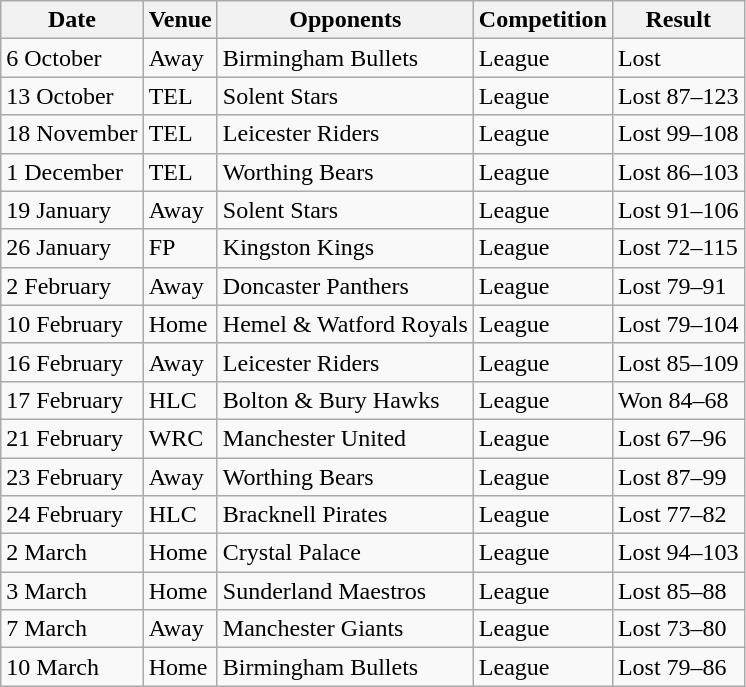<table class="wikitable">
<tr>
<th>Date</th>
<th>Venue</th>
<th>Opponents</th>
<th>Competition</th>
<th>Result</th>
</tr>
<tr>
<td>6 October</td>
<td>Away</td>
<td>Birmingham Bullets</td>
<td>League</td>
<td>Lost</td>
</tr>
<tr>
<td>13 October</td>
<td>TEL</td>
<td>Solent Stars</td>
<td>League</td>
<td>Lost 87–123</td>
</tr>
<tr>
<td>18 November</td>
<td>TEL</td>
<td>Leicester Riders</td>
<td>League</td>
<td>Lost 99–108</td>
</tr>
<tr>
<td>1 December</td>
<td>TEL</td>
<td>Worthing Bears</td>
<td>League</td>
<td>Lost 86–103</td>
</tr>
<tr>
<td>19 January</td>
<td>Away</td>
<td>Solent Stars</td>
<td>League</td>
<td>Lost 91–106</td>
</tr>
<tr>
<td>26 January</td>
<td>FP</td>
<td>Kingston Kings</td>
<td>League</td>
<td>Lost 72–115</td>
</tr>
<tr>
<td>2 February</td>
<td>Away</td>
<td>Doncaster Panthers</td>
<td>League</td>
<td>Lost 79–91</td>
</tr>
<tr>
<td>10 February</td>
<td>Home</td>
<td>Hemel & Watford Royals</td>
<td>League</td>
<td>Lost 79–104</td>
</tr>
<tr>
<td>16 February</td>
<td>Away</td>
<td>Leicester Riders</td>
<td>League</td>
<td>Lost 85–109</td>
</tr>
<tr>
<td>17 February</td>
<td>HLC</td>
<td>Bolton & Bury Hawks</td>
<td>League</td>
<td>Won 84–68</td>
</tr>
<tr>
<td>21 February</td>
<td>WRC</td>
<td>Manchester United</td>
<td>League</td>
<td>Lost 67–96</td>
</tr>
<tr>
<td>23 February</td>
<td>Away</td>
<td>Worthing Bears</td>
<td>League</td>
<td>Lost 87–99</td>
</tr>
<tr>
<td>24 February</td>
<td>HLC</td>
<td>Bracknell Pirates</td>
<td>League</td>
<td>Lost 77–82</td>
</tr>
<tr>
<td>2 March</td>
<td>Home</td>
<td>Crystal Palace</td>
<td>League</td>
<td>Lost 94–103</td>
</tr>
<tr>
<td>3 March</td>
<td>Home</td>
<td>Sunderland Maestros</td>
<td>League</td>
<td>Lost 85–88</td>
</tr>
<tr>
<td>7 March</td>
<td>Away</td>
<td>Manchester Giants</td>
<td>League</td>
<td>Lost 73–80</td>
</tr>
<tr>
<td>10 March</td>
<td>Home</td>
<td>Birmingham Bullets</td>
<td>League</td>
<td>Lost 79–86</td>
</tr>
</table>
